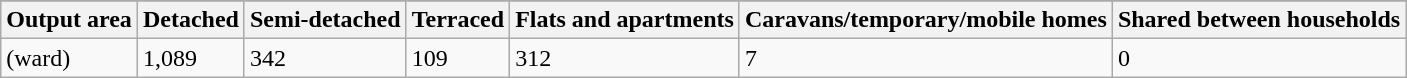<table class="wikitable">
<tr>
</tr>
<tr>
<th>Output area</th>
<th>Detached</th>
<th>Semi-detached</th>
<th>Terraced</th>
<th>Flats and apartments</th>
<th>Caravans/temporary/mobile homes</th>
<th>Shared between households</th>
</tr>
<tr>
<td>(ward)</td>
<td>1,089</td>
<td>342</td>
<td>109</td>
<td>312</td>
<td>7</td>
<td>0</td>
</tr>
</table>
